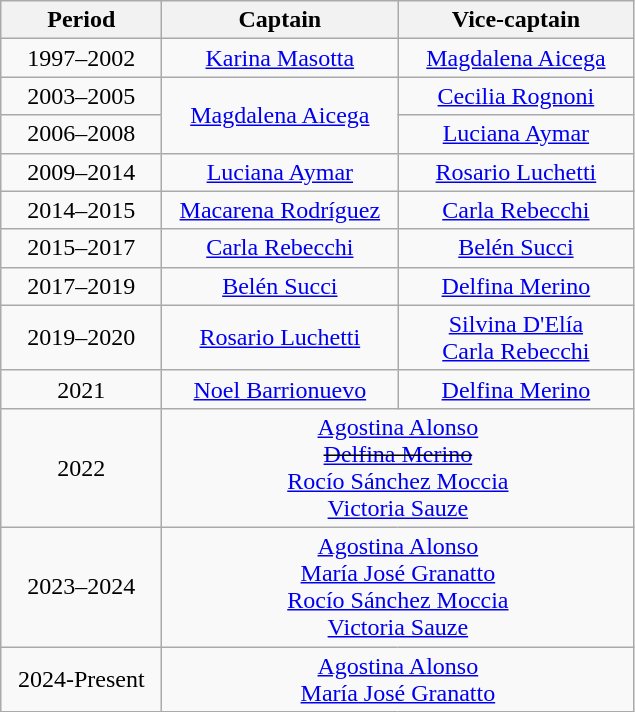<table class=wikitable style="text-align: center;">
<tr>
<th width=100px>Period</th>
<th width=150px>Captain</th>
<th width=150px>Vice-captain</th>
</tr>
<tr>
<td>1997–2002</td>
<td><a href='#'>Karina Masotta</a></td>
<td><a href='#'>Magdalena Aicega</a></td>
</tr>
<tr>
<td>2003–2005</td>
<td rowspan=2><a href='#'>Magdalena Aicega</a></td>
<td><a href='#'>Cecilia Rognoni</a></td>
</tr>
<tr>
<td>2006–2008</td>
<td><a href='#'>Luciana Aymar</a></td>
</tr>
<tr>
<td>2009–2014</td>
<td><a href='#'>Luciana Aymar</a></td>
<td><a href='#'>Rosario Luchetti</a></td>
</tr>
<tr>
<td>2014–2015</td>
<td><a href='#'>Macarena Rodríguez</a></td>
<td><a href='#'>Carla Rebecchi</a></td>
</tr>
<tr>
<td>2015–2017</td>
<td><a href='#'>Carla Rebecchi</a></td>
<td><a href='#'>Belén Succi</a></td>
</tr>
<tr>
<td>2017–2019</td>
<td><a href='#'>Belén Succi</a></td>
<td><a href='#'>Delfina Merino</a></td>
</tr>
<tr>
<td>2019–2020</td>
<td><a href='#'>Rosario Luchetti</a></td>
<td><a href='#'>Silvina D'Elía</a><br><a href='#'>Carla Rebecchi</a></td>
</tr>
<tr>
<td>2021</td>
<td><a href='#'>Noel Barrionuevo</a></td>
<td><a href='#'>Delfina Merino</a></td>
</tr>
<tr>
<td>2022</td>
<td colspan="2"><a href='#'>Agostina Alonso</a><br><s><a href='#'>Delfina Merino</a></s><br><a href='#'>Rocío Sánchez Moccia</a><br><a href='#'>Victoria Sauze</a></td>
</tr>
<tr>
<td>2023–2024</td>
<td colspan="2"><a href='#'>Agostina Alonso</a><br><a href='#'>María José Granatto</a><br><a href='#'>Rocío Sánchez Moccia</a><br><a href='#'>Victoria Sauze</a></td>
</tr>
<tr>
<td>2024-Present</td>
<td colspan="2"><a href='#'>Agostina Alonso</a><br><a href='#'>María José Granatto</a></td>
</tr>
</table>
